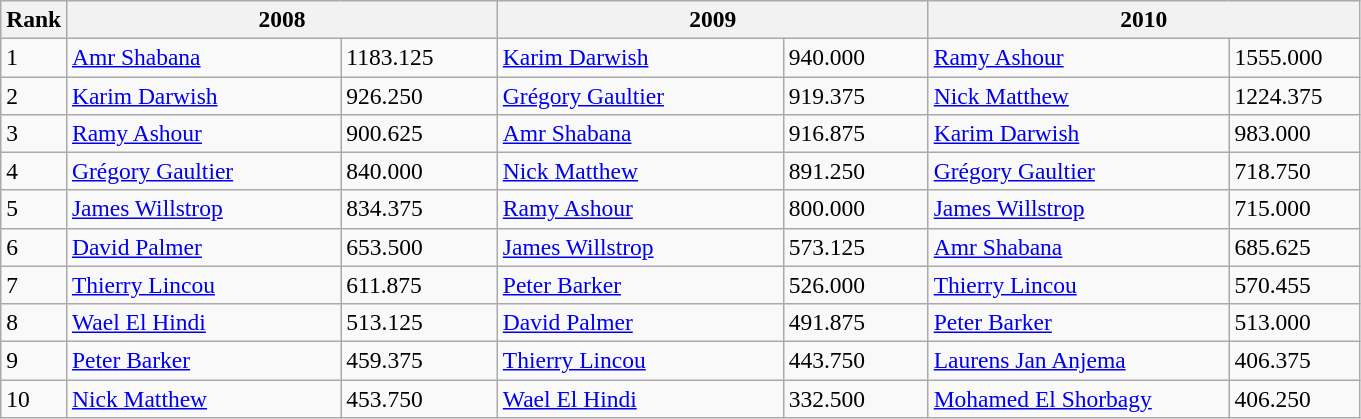<table class=wikitable style="font-size:98%;">
<tr>
<th>Rank</th>
<th colspan="2" style="width:280px;">2008</th>
<th colspan="2" style="width:280px;">2009</th>
<th colspan="2" style="width:280px;">2010</th>
</tr>
<tr>
<td>1</td>
<td> <a href='#'>Amr Shabana</a></td>
<td>1183.125</td>
<td> <a href='#'>Karim Darwish</a></td>
<td>940.000</td>
<td> <a href='#'>Ramy Ashour</a></td>
<td>1555.000</td>
</tr>
<tr>
<td>2</td>
<td> <a href='#'>Karim Darwish</a></td>
<td>926.250</td>
<td> <a href='#'>Grégory Gaultier</a></td>
<td>919.375</td>
<td> <a href='#'>Nick Matthew</a></td>
<td>1224.375</td>
</tr>
<tr>
<td>3</td>
<td> <a href='#'>Ramy Ashour</a></td>
<td>900.625</td>
<td> <a href='#'>Amr Shabana</a></td>
<td>916.875</td>
<td> <a href='#'>Karim Darwish</a></td>
<td>983.000</td>
</tr>
<tr>
<td>4</td>
<td> <a href='#'>Grégory Gaultier</a></td>
<td>840.000</td>
<td> <a href='#'>Nick Matthew</a></td>
<td>891.250</td>
<td> <a href='#'>Grégory Gaultier</a></td>
<td>718.750</td>
</tr>
<tr>
<td>5</td>
<td> <a href='#'>James Willstrop</a></td>
<td>834.375</td>
<td> <a href='#'>Ramy Ashour</a></td>
<td>800.000</td>
<td> <a href='#'>James Willstrop</a></td>
<td>715.000</td>
</tr>
<tr>
<td>6</td>
<td> <a href='#'>David Palmer</a></td>
<td>653.500</td>
<td> <a href='#'>James Willstrop</a></td>
<td>573.125</td>
<td> <a href='#'>Amr Shabana</a></td>
<td>685.625</td>
</tr>
<tr>
<td>7</td>
<td> <a href='#'>Thierry Lincou</a></td>
<td>611.875</td>
<td> <a href='#'>Peter Barker</a></td>
<td>526.000</td>
<td> <a href='#'>Thierry Lincou</a></td>
<td>570.455</td>
</tr>
<tr>
<td>8</td>
<td> <a href='#'>Wael El Hindi</a></td>
<td>513.125</td>
<td> <a href='#'>David Palmer</a></td>
<td>491.875</td>
<td> <a href='#'>Peter Barker</a></td>
<td>513.000</td>
</tr>
<tr>
<td>9</td>
<td> <a href='#'>Peter Barker</a></td>
<td>459.375</td>
<td> <a href='#'>Thierry Lincou</a></td>
<td>443.750</td>
<td> <a href='#'>Laurens Jan Anjema</a></td>
<td>406.375</td>
</tr>
<tr>
<td>10</td>
<td> <a href='#'>Nick Matthew</a></td>
<td>453.750</td>
<td> <a href='#'>Wael El Hindi</a></td>
<td>332.500</td>
<td> <a href='#'>Mohamed El Shorbagy</a></td>
<td>406.250</td>
</tr>
</table>
